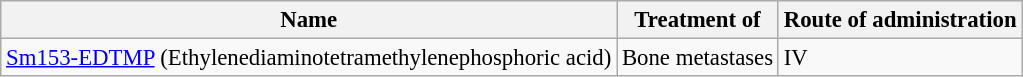<table class="wikitable" style="font-size:95%">
<tr>
<th>Name</th>
<th>Treatment of</th>
<th>Route of administration</th>
</tr>
<tr>
<td><a href='#'>Sm153-EDTMP</a> (Ethylenediaminotetramethylenephosphoric acid)</td>
<td>Bone metastases</td>
<td>IV</td>
</tr>
</table>
